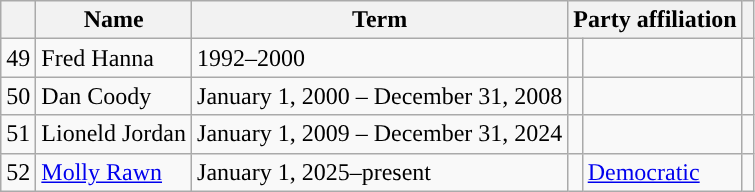<table class="wikitable sortable">
<tr>
<th></th>
<th>Name</th>
<th>Term</th>
<th colspan="2">Party affiliation</th>
<th></th>
</tr>
<tr>
<td>49</td>
<td>Fred Hanna</td>
<td>1992–2000</td>
<td></td>
<td></td>
<td></td>
</tr>
<tr>
<td>50</td>
<td>Dan Coody</td>
<td>January 1, 2000 – December 31, 2008</td>
<td></td>
<td></td>
<td></td>
</tr>
<tr>
<td>51</td>
<td>Lioneld Jordan</td>
<td>January 1, 2009 – December 31, 2024</td>
<td></td>
<td></td>
<td></td>
</tr>
<tr>
<td>52</td>
<td><a href='#'>Molly Rawn</a></td>
<td>January 1, 2025–present</td>
<td style="background-color:"></td>
<td><a href='#'>Democratic</a></td>
<td></td>
</tr>
</table>
